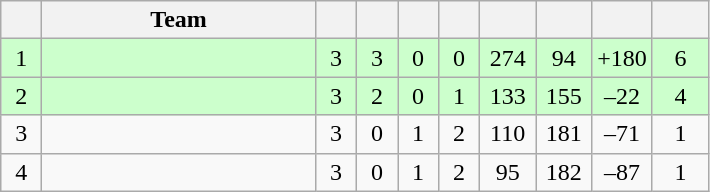<table class=wikitable style=text-align:center>
<tr>
<th width=20 abbr=Position></th>
<th width=175>Team</th>
<th width=20 abbr=Played></th>
<th width=20 abbr=Won></th>
<th width=20 abbr=Drawn></th>
<th width=20 abbr=Lost></th>
<th width=30 abbr=Goal for></th>
<th width=30 abbr=Goal against></th>
<th width=30 abbr=Goal difference></th>
<th width=30 abbr=Points></th>
</tr>
<tr bgcolor=#CCFFCC>
<td>1</td>
<td align=left></td>
<td>3</td>
<td>3</td>
<td>0</td>
<td>0</td>
<td>274</td>
<td>94</td>
<td>+180</td>
<td>6</td>
</tr>
<tr bgcolor=#CCFFCC>
<td>2</td>
<td align=left></td>
<td>3</td>
<td>2</td>
<td>0</td>
<td>1</td>
<td>133</td>
<td>155</td>
<td>–22</td>
<td>4</td>
</tr>
<tr>
<td>3</td>
<td align=left></td>
<td>3</td>
<td>0</td>
<td>1</td>
<td>2</td>
<td>110</td>
<td>181</td>
<td>–71</td>
<td>1</td>
</tr>
<tr>
<td>4</td>
<td align=left></td>
<td>3</td>
<td>0</td>
<td>1</td>
<td>2</td>
<td>95</td>
<td>182</td>
<td>–87</td>
<td>1</td>
</tr>
</table>
